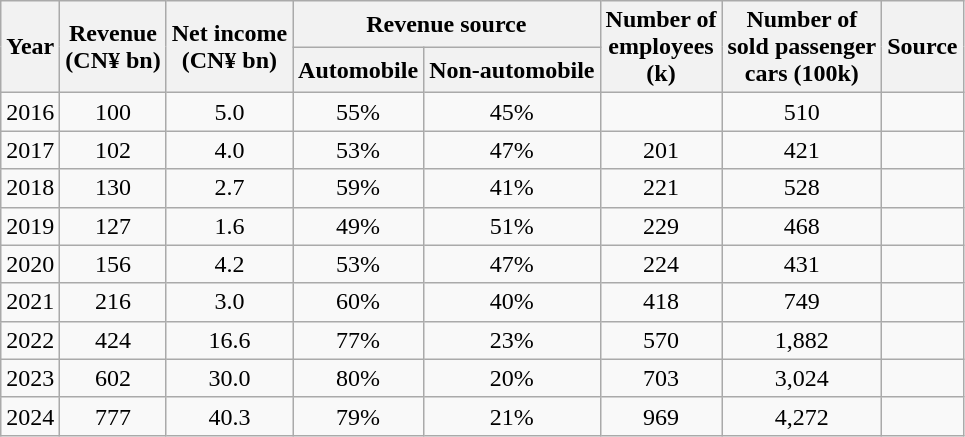<table class="wikitable float-left" style="text-align: center;">
<tr>
<th rowspan="2">Year</th>
<th rowspan="2">Revenue<br>(CN¥ bn)</th>
<th rowspan="2">Net income<br>(CN¥ bn)</th>
<th colspan="2">Revenue source</th>
<th rowspan="2">Number of<br>employees<br>(k)</th>
<th rowspan="2">Number of<br>sold passenger<br>cars (100k)</th>
<th rowspan="2">Source</th>
</tr>
<tr>
<th>Automobile</th>
<th>Non-automobile</th>
</tr>
<tr>
<td>2016</td>
<td>100</td>
<td>5.0</td>
<td>55%</td>
<td>45%</td>
<td></td>
<td>510</td>
<td></td>
</tr>
<tr>
<td>2017</td>
<td>102</td>
<td>4.0</td>
<td>53%</td>
<td>47%</td>
<td>201</td>
<td>421</td>
<td></td>
</tr>
<tr>
<td>2018</td>
<td>130</td>
<td>2.7</td>
<td>59%</td>
<td>41%</td>
<td>221</td>
<td>528</td>
<td></td>
</tr>
<tr>
<td>2019</td>
<td>127</td>
<td>1.6</td>
<td>49%</td>
<td>51%</td>
<td>229</td>
<td>468</td>
<td></td>
</tr>
<tr>
<td>2020</td>
<td>156</td>
<td>4.2</td>
<td>53%</td>
<td>47%</td>
<td>224</td>
<td>431</td>
<td></td>
</tr>
<tr>
<td>2021</td>
<td>216</td>
<td>3.0</td>
<td>60%</td>
<td>40%</td>
<td>418</td>
<td>749</td>
<td></td>
</tr>
<tr>
<td>2022</td>
<td>424</td>
<td>16.6</td>
<td>77%</td>
<td>23%</td>
<td>570</td>
<td>1,882</td>
<td></td>
</tr>
<tr>
<td>2023</td>
<td>602</td>
<td>30.0</td>
<td>80%</td>
<td>20%</td>
<td>703</td>
<td>3,024</td>
<td></td>
</tr>
<tr>
<td>2024</td>
<td>777</td>
<td>40.3</td>
<td>79%</td>
<td>21%</td>
<td>969</td>
<td>4,272</td>
<td></td>
</tr>
</table>
